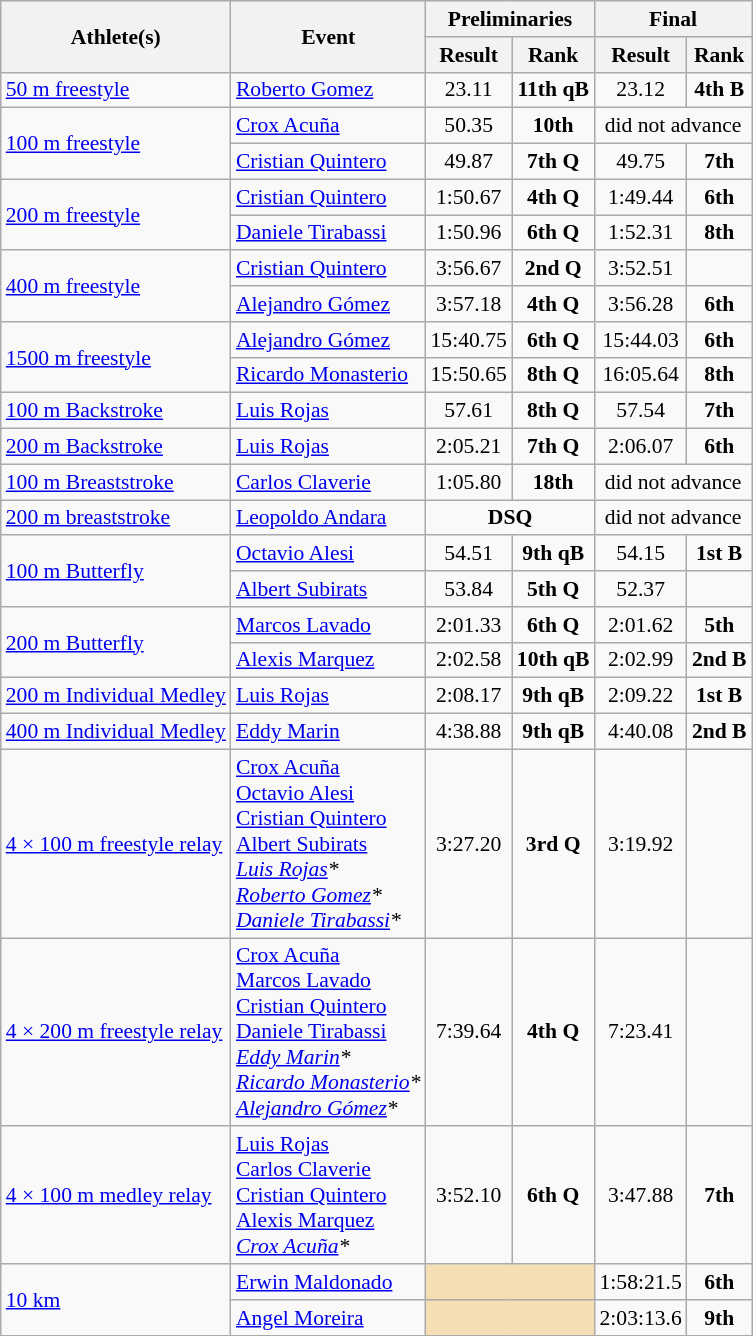<table class="wikitable" style="font-size:90%;">
<tr>
<th rowspan=2>Athlete(s)</th>
<th rowspan=2>Event</th>
<th colspan=2>Preliminaries</th>
<th colspan=2>Final</th>
</tr>
<tr>
<th>Result</th>
<th>Rank</th>
<th>Result</th>
<th>Rank</th>
</tr>
<tr>
<td><a href='#'>50 m freestyle</a></td>
<td><a href='#'>Roberto Gomez</a></td>
<td align=center>23.11</td>
<td align=center><strong>11th qB</strong></td>
<td align=center>23.12</td>
<td align=center><strong>4th B</strong></td>
</tr>
<tr>
<td rowspan=2><a href='#'>100 m freestyle</a></td>
<td><a href='#'>Crox Acuña</a></td>
<td align=center>50.35</td>
<td align=center><strong>10th</strong></td>
<td style="text-align:center;" colspan="2">did not advance</td>
</tr>
<tr>
<td><a href='#'>Cristian Quintero</a></td>
<td align=center>49.87</td>
<td align=center><strong>7th Q</strong></td>
<td align=center>49.75</td>
<td align=center><strong>7th</strong></td>
</tr>
<tr>
<td rowspan=2><a href='#'>200 m freestyle</a></td>
<td><a href='#'>Cristian Quintero</a></td>
<td align=center>1:50.67</td>
<td align=center><strong>4th Q</strong></td>
<td align=center>1:49.44</td>
<td align=center><strong>6th</strong></td>
</tr>
<tr>
<td><a href='#'>Daniele Tirabassi</a></td>
<td align=center>1:50.96</td>
<td align=center><strong>6th Q</strong></td>
<td align=center>1:52.31</td>
<td align=center><strong>8th</strong></td>
</tr>
<tr>
<td rowspan=2><a href='#'>400 m freestyle</a></td>
<td><a href='#'>Cristian Quintero</a></td>
<td align=center>3:56.67</td>
<td align=center><strong>2nd Q</strong></td>
<td align=center>3:52.51</td>
<td align=center></td>
</tr>
<tr>
<td><a href='#'>Alejandro Gómez</a></td>
<td align=center>3:57.18</td>
<td align=center><strong>4th Q</strong></td>
<td align=center>3:56.28</td>
<td align=center><strong>6th</strong></td>
</tr>
<tr>
<td rowspan="2"><a href='#'>1500 m freestyle</a></td>
<td><a href='#'>Alejandro Gómez</a></td>
<td align=center>15:40.75</td>
<td align=center><strong>6th Q</strong></td>
<td align=center>15:44.03</td>
<td align=center><strong>6th</strong></td>
</tr>
<tr>
<td><a href='#'>Ricardo Monasterio</a></td>
<td align=center>15:50.65</td>
<td align=center><strong>8th Q</strong></td>
<td align=center>16:05.64</td>
<td align=center><strong>8th</strong></td>
</tr>
<tr>
<td><a href='#'>100 m Backstroke</a></td>
<td><a href='#'>Luis Rojas</a></td>
<td align=center>57.61</td>
<td align=center><strong>8th Q</strong></td>
<td align=center>57.54</td>
<td align=center><strong>7th</strong></td>
</tr>
<tr>
<td><a href='#'>200 m Backstroke</a></td>
<td><a href='#'>Luis Rojas</a></td>
<td align=center>2:05.21</td>
<td align=center><strong>7th Q</strong></td>
<td align=center>2:06.07</td>
<td align=center><strong>6th</strong></td>
</tr>
<tr>
<td><a href='#'>100 m Breaststroke</a></td>
<td><a href='#'>Carlos Claverie</a></td>
<td align=center>1:05.80</td>
<td align=center><strong>18th</strong></td>
<td style="text-align:center;" colspan="2">did not advance</td>
</tr>
<tr>
<td><a href='#'>200 m breaststroke</a></td>
<td><a href='#'>Leopoldo Andara</a></td>
<td style="text-align:center;" colspan="2"><strong>DSQ</strong></td>
<td style="text-align:center;" colspan="2">did not advance</td>
</tr>
<tr>
<td rowspan=2><a href='#'>100 m Butterfly</a></td>
<td><a href='#'>Octavio Alesi</a></td>
<td align=center>54.51</td>
<td align=center><strong>9th qB</strong></td>
<td align=center>54.15</td>
<td align=center><strong>1st B</strong></td>
</tr>
<tr>
<td><a href='#'>Albert Subirats</a></td>
<td align=center>53.84</td>
<td align=center><strong>5th Q</strong></td>
<td align=center>52.37</td>
<td align=center></td>
</tr>
<tr>
<td rowspan=2><a href='#'>200 m Butterfly</a></td>
<td><a href='#'>Marcos Lavado</a></td>
<td align=center>2:01.33</td>
<td align=center><strong>6th Q</strong></td>
<td align=center>2:01.62</td>
<td align=center><strong>5th</strong></td>
</tr>
<tr>
<td><a href='#'>Alexis Marquez</a></td>
<td align=center>2:02.58</td>
<td align=center><strong>10th qB</strong></td>
<td align=center>2:02.99</td>
<td align=center><strong>2nd B</strong></td>
</tr>
<tr>
<td><a href='#'>200 m Individual Medley</a></td>
<td><a href='#'>Luis Rojas</a></td>
<td align=center>2:08.17</td>
<td align=center><strong>9th qB</strong></td>
<td align=center>2:09.22</td>
<td align=center><strong>1st B</strong></td>
</tr>
<tr>
<td><a href='#'>400 m Individual Medley</a></td>
<td><a href='#'>Eddy Marin</a></td>
<td align=center>4:38.88</td>
<td align=center><strong>9th qB</strong></td>
<td align=center>4:40.08</td>
<td align=center><strong>2nd B</strong></td>
</tr>
<tr>
<td><a href='#'>4 × 100 m freestyle relay</a></td>
<td><a href='#'>Crox Acuña</a><br><a href='#'>Octavio Alesi</a><br><a href='#'>Cristian Quintero</a><br><a href='#'>Albert Subirats</a><br><em><a href='#'>Luis Rojas</a>*</em><br><em><a href='#'>Roberto Gomez</a>*</em><br><em><a href='#'>Daniele Tirabassi</a>*</em></td>
<td align=center>3:27.20</td>
<td align=center><strong>3rd Q</strong></td>
<td align=center>3:19.92</td>
<td align=center></td>
</tr>
<tr>
<td><a href='#'>4 × 200 m freestyle relay</a></td>
<td><a href='#'>Crox Acuña</a><br><a href='#'>Marcos Lavado</a><br><a href='#'>Cristian Quintero</a><br><a href='#'>Daniele Tirabassi</a><br><em><a href='#'>Eddy Marin</a>*</em><br><em><a href='#'>Ricardo Monasterio</a>*</em><br><em><a href='#'>Alejandro Gómez</a>*</em></td>
<td align=center>7:39.64</td>
<td align=center><strong>4th Q</strong></td>
<td align=center>7:23.41</td>
<td align=center></td>
</tr>
<tr>
<td><a href='#'>4 × 100 m medley relay</a></td>
<td><a href='#'>Luis Rojas</a><br><a href='#'>Carlos Claverie</a><br><a href='#'>Cristian Quintero</a><br><a href='#'>Alexis Marquez</a><br><em><a href='#'>Crox Acuña</a>*</em></td>
<td align=center>3:52.10</td>
<td align=center><strong>6th Q</strong></td>
<td align=center>3:47.88</td>
<td align=center><strong>7th</strong></td>
</tr>
<tr>
<td rowspan=2><a href='#'>10 km</a></td>
<td><a href='#'>Erwin Maldonado</a></td>
<td colspan="2" style="text-align:center; background:wheat;"></td>
<td align=center>1:58:21.5</td>
<td align=center><strong>6th</strong></td>
</tr>
<tr>
<td><a href='#'>Angel Moreira</a></td>
<td colspan="2" style="text-align:center; background:wheat;"></td>
<td align=center>2:03:13.6</td>
<td align=center><strong>9th</strong></td>
</tr>
</table>
